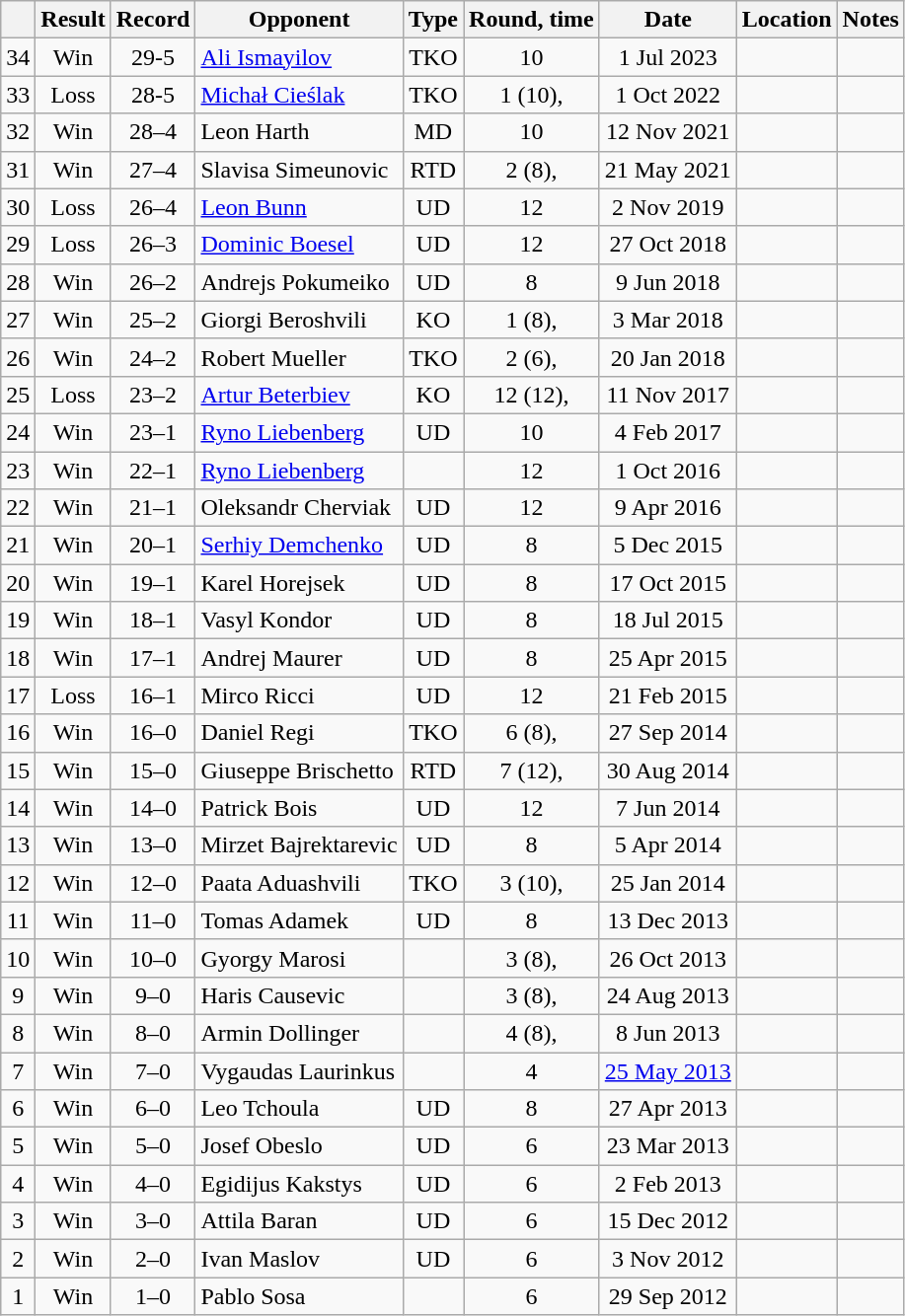<table class="wikitable" style="text-align:center">
<tr>
<th></th>
<th>Result</th>
<th>Record</th>
<th>Opponent</th>
<th>Type</th>
<th>Round, time</th>
<th>Date</th>
<th>Location</th>
<th>Notes</th>
</tr>
<tr>
<td>34</td>
<td>Win</td>
<td>29-5</td>
<td align=left> <a href='#'>Ali Ismayilov</a></td>
<td>TKO</td>
<td>10</td>
<td>1 Jul 2023</td>
<td align=left></td>
<td></td>
</tr>
<tr>
<td>33</td>
<td>Loss</td>
<td>28-5</td>
<td align=left> <a href='#'>Michał Cieślak</a></td>
<td>TKO</td>
<td>1 (10), </td>
<td>1 Oct 2022</td>
<td align=left></td>
<td></td>
</tr>
<tr>
<td>32</td>
<td>Win</td>
<td>28–4</td>
<td align=left> Leon Harth</td>
<td>MD</td>
<td>10</td>
<td>12 Nov 2021</td>
<td align=left> </td>
<td align=left></td>
</tr>
<tr>
<td>31</td>
<td>Win</td>
<td>27–4</td>
<td align=left> Slavisa Simeunovic</td>
<td>RTD</td>
<td>2 (8), </td>
<td>21 May 2021</td>
<td align=left> </td>
<td></td>
</tr>
<tr>
<td>30</td>
<td>Loss</td>
<td>26–4</td>
<td align=left> <a href='#'>Leon Bunn</a></td>
<td>UD</td>
<td>12</td>
<td>2 Nov 2019</td>
<td align=left> </td>
<td align=left></td>
</tr>
<tr>
<td>29</td>
<td>Loss</td>
<td>26–3</td>
<td align=left> <a href='#'>Dominic Boesel</a></td>
<td>UD</td>
<td>12</td>
<td>27 Oct 2018</td>
<td align=left> </td>
<td align=left></td>
</tr>
<tr>
<td>28</td>
<td>Win</td>
<td>26–2</td>
<td align=left> Andrejs Pokumeiko</td>
<td>UD</td>
<td>8</td>
<td>9 Jun 2018</td>
<td align=left> </td>
<td></td>
</tr>
<tr>
<td>27</td>
<td>Win</td>
<td>25–2</td>
<td align=left> Giorgi Beroshvili</td>
<td>KO</td>
<td>1 (8), </td>
<td>3 Mar 2018</td>
<td align=left> </td>
<td></td>
</tr>
<tr>
<td>26</td>
<td>Win</td>
<td>24–2</td>
<td align=left> Robert Mueller</td>
<td>TKO</td>
<td>2 (6), </td>
<td>20 Jan 2018</td>
<td align=left> </td>
<td></td>
</tr>
<tr>
<td>25</td>
<td>Loss</td>
<td>23–2</td>
<td align=left> <a href='#'>Artur Beterbiev</a></td>
<td>KO</td>
<td>12 (12), </td>
<td>11 Nov 2017</td>
<td align=left> </td>
<td align=left></td>
</tr>
<tr>
<td>24</td>
<td>Win</td>
<td>23–1</td>
<td align=left> <a href='#'>Ryno Liebenberg</a></td>
<td>UD</td>
<td>10</td>
<td>4 Feb 2017</td>
<td align=left> </td>
<td></td>
</tr>
<tr>
<td>23</td>
<td>Win</td>
<td>22–1</td>
<td align=left> <a href='#'>Ryno Liebenberg</a></td>
<td></td>
<td>12</td>
<td>1 Oct 2016</td>
<td align=left> </td>
<td align=left></td>
</tr>
<tr>
<td>22</td>
<td>Win</td>
<td>21–1</td>
<td align=left> Oleksandr Cherviak</td>
<td>UD</td>
<td>12</td>
<td>9 Apr 2016</td>
<td align=left> </td>
<td align=left></td>
</tr>
<tr>
<td>21</td>
<td>Win</td>
<td>20–1</td>
<td align=left> <a href='#'>Serhiy Demchenko</a></td>
<td>UD</td>
<td>8</td>
<td>5 Dec 2015</td>
<td align=left> </td>
<td></td>
</tr>
<tr>
<td>20</td>
<td>Win</td>
<td>19–1</td>
<td align=left> Karel Horejsek</td>
<td>UD</td>
<td>8</td>
<td>17 Oct 2015</td>
<td align=left> </td>
<td></td>
</tr>
<tr>
<td>19</td>
<td>Win</td>
<td>18–1</td>
<td align=left> Vasyl Kondor</td>
<td>UD</td>
<td>8</td>
<td>18 Jul 2015</td>
<td align=left> </td>
<td></td>
</tr>
<tr>
<td>18</td>
<td>Win</td>
<td>17–1</td>
<td align=left> Andrej Maurer</td>
<td>UD</td>
<td>8</td>
<td>25 Apr 2015</td>
<td align=left> </td>
<td></td>
</tr>
<tr>
<td>17</td>
<td>Loss</td>
<td>16–1</td>
<td align=left> Mirco Ricci</td>
<td>UD</td>
<td>12</td>
<td>21 Feb 2015</td>
<td align=left> </td>
<td align=left></td>
</tr>
<tr>
<td>16</td>
<td>Win</td>
<td>16–0</td>
<td align=left> Daniel Regi</td>
<td>TKO</td>
<td>6 (8), </td>
<td>27 Sep 2014</td>
<td align=left> </td>
<td></td>
</tr>
<tr>
<td>15</td>
<td>Win</td>
<td>15–0</td>
<td align=left> Giuseppe Brischetto</td>
<td>RTD</td>
<td>7 (12), </td>
<td>30 Aug 2014</td>
<td align=left> </td>
<td align=left></td>
</tr>
<tr>
<td>14</td>
<td>Win</td>
<td>14–0</td>
<td align=left> Patrick Bois</td>
<td>UD</td>
<td>12</td>
<td>7 Jun 2014</td>
<td align=left> </td>
<td align=left></td>
</tr>
<tr>
<td>13</td>
<td>Win</td>
<td>13–0</td>
<td align=left> Mirzet Bajrektarevic</td>
<td>UD</td>
<td>8</td>
<td>5 Apr 2014</td>
<td align=left> </td>
<td></td>
</tr>
<tr>
<td>12</td>
<td>Win</td>
<td>12–0</td>
<td align=left> Paata Aduashvili</td>
<td>TKO</td>
<td>3 (10), </td>
<td>25 Jan 2014</td>
<td align=left> </td>
<td align=left></td>
</tr>
<tr>
<td>11</td>
<td>Win</td>
<td>11–0</td>
<td align=left> Tomas Adamek</td>
<td>UD</td>
<td>8</td>
<td>13 Dec 2013</td>
<td align=left> </td>
<td></td>
</tr>
<tr>
<td>10</td>
<td>Win</td>
<td>10–0</td>
<td align=left> Gyorgy Marosi</td>
<td></td>
<td>3 (8), </td>
<td>26 Oct 2013</td>
<td align=left> </td>
<td></td>
</tr>
<tr>
<td>9</td>
<td>Win</td>
<td>9–0</td>
<td align=left> Haris Causevic</td>
<td></td>
<td>3 (8), </td>
<td>24 Aug 2013</td>
<td align=left> </td>
<td></td>
</tr>
<tr>
<td>8</td>
<td>Win</td>
<td>8–0</td>
<td align=left> Armin Dollinger</td>
<td></td>
<td>4 (8), </td>
<td>8 Jun 2013</td>
<td align=left> </td>
<td></td>
</tr>
<tr>
<td>7</td>
<td>Win</td>
<td>7–0</td>
<td align=left> Vygaudas Laurinkus</td>
<td></td>
<td>4</td>
<td><a href='#'>25 May 2013</a></td>
<td align=left> </td>
<td></td>
</tr>
<tr>
<td>6</td>
<td>Win</td>
<td>6–0</td>
<td align=left> Leo Tchoula</td>
<td>UD</td>
<td>8</td>
<td>27 Apr 2013</td>
<td align=left> </td>
<td></td>
</tr>
<tr>
<td>5</td>
<td>Win</td>
<td>5–0</td>
<td align=left> Josef Obeslo</td>
<td>UD</td>
<td>6</td>
<td>23 Mar 2013</td>
<td align=left> </td>
<td></td>
</tr>
<tr>
<td>4</td>
<td>Win</td>
<td>4–0</td>
<td align=left> Egidijus Kakstys</td>
<td>UD</td>
<td>6</td>
<td>2 Feb 2013</td>
<td align=left> </td>
<td></td>
</tr>
<tr>
<td>3</td>
<td>Win</td>
<td>3–0</td>
<td align=left> Attila Baran</td>
<td>UD</td>
<td>6</td>
<td>15 Dec 2012</td>
<td align=left> </td>
<td></td>
</tr>
<tr>
<td>2</td>
<td>Win</td>
<td>2–0</td>
<td align=left> Ivan Maslov</td>
<td>UD</td>
<td>6</td>
<td>3 Nov 2012</td>
<td align=left> </td>
<td></td>
</tr>
<tr>
<td>1</td>
<td>Win</td>
<td>1–0</td>
<td align=left> Pablo Sosa</td>
<td></td>
<td>6</td>
<td>29 Sep 2012</td>
<td align=left> </td>
<td></td>
</tr>
</table>
